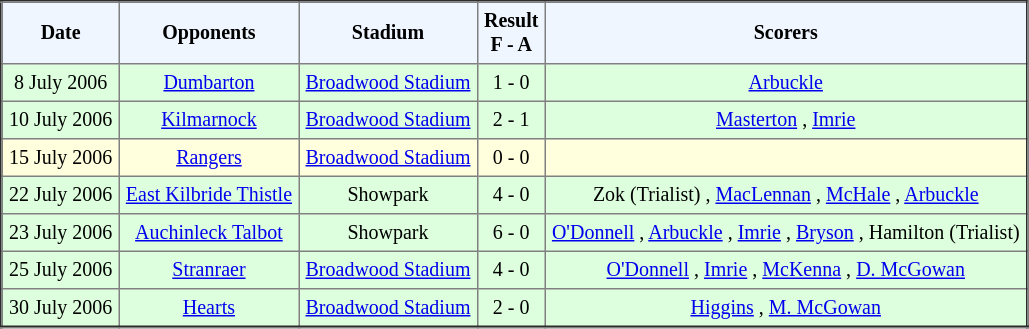<table border="2" cellpadding="4" style="border-collapse:collapse; text-align:center; font-size:smaller;">
<tr style="background:#f0f6ff;">
<th><strong>Date</strong></th>
<th><strong>Opponents</strong></th>
<th><strong>Stadium</strong></th>
<th><strong>Result<br>F - A</strong></th>
<th><strong>Scorers</strong></th>
</tr>
<tr bgcolor="ddffdd">
<td>8 July 2006</td>
<td><a href='#'>Dumbarton</a></td>
<td><a href='#'>Broadwood Stadium</a></td>
<td>1 - 0</td>
<td><a href='#'>Arbuckle</a> </td>
</tr>
<tr bgcolor="ddffdd">
<td>10 July 2006</td>
<td><a href='#'>Kilmarnock</a></td>
<td><a href='#'>Broadwood Stadium</a></td>
<td>2 - 1</td>
<td><a href='#'>Masterton</a> , <a href='#'>Imrie</a> </td>
</tr>
<tr bgcolor="ffffdd">
<td>15 July 2006</td>
<td><a href='#'>Rangers</a></td>
<td><a href='#'>Broadwood Stadium</a></td>
<td>0 - 0</td>
<td></td>
</tr>
<tr bgcolor="ddffdd">
<td>22 July 2006</td>
<td><a href='#'>East Kilbride Thistle</a></td>
<td>Showpark</td>
<td>4 - 0</td>
<td>Zok (Trialist) , <a href='#'>MacLennan</a> , <a href='#'>McHale</a> , <a href='#'>Arbuckle</a> </td>
</tr>
<tr bgcolor="ddffdd">
<td>23 July 2006</td>
<td><a href='#'>Auchinleck Talbot</a></td>
<td>Showpark</td>
<td>6 - 0</td>
<td><a href='#'>O'Donnell</a> , <a href='#'>Arbuckle</a>  , <a href='#'>Imrie</a> , <a href='#'>Bryson</a> , Hamilton (Trialist) </td>
</tr>
<tr bgcolor="ddffdd">
<td>25 July 2006</td>
<td><a href='#'>Stranraer</a></td>
<td><a href='#'>Broadwood Stadium</a></td>
<td>4 - 0</td>
<td><a href='#'>O'Donnell</a> , <a href='#'>Imrie</a> , <a href='#'>McKenna</a> , <a href='#'>D. McGowan</a> </td>
</tr>
<tr bgcolor="ddffdd">
<td>30 July 2006</td>
<td><a href='#'>Hearts</a></td>
<td><a href='#'>Broadwood Stadium</a></td>
<td>2 - 0</td>
<td><a href='#'>Higgins</a> , <a href='#'>M. McGowan</a> </td>
</tr>
</table>
